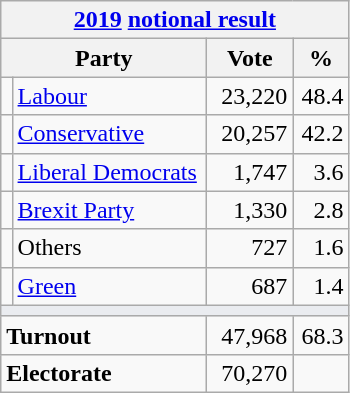<table class="wikitable">
<tr>
<th colspan="4"><a href='#'>2019</a> <a href='#'>notional result</a></th>
</tr>
<tr>
<th bgcolor="#DDDDFF" width="130px" colspan="2">Party</th>
<th bgcolor="#DDDDFF" width="50px">Vote</th>
<th bgcolor="#DDDDFF" width="30px">%</th>
</tr>
<tr>
<td></td>
<td><a href='#'>Labour</a></td>
<td align=right>23,220</td>
<td align=right>48.4</td>
</tr>
<tr>
<td></td>
<td><a href='#'>Conservative</a></td>
<td align=right>20,257</td>
<td align=right>42.2</td>
</tr>
<tr>
<td></td>
<td><a href='#'>Liberal Democrats</a></td>
<td align=right>1,747</td>
<td align=right>3.6</td>
</tr>
<tr>
<td></td>
<td><a href='#'>Brexit Party</a></td>
<td align=right>1,330</td>
<td align=right>2.8</td>
</tr>
<tr>
<td></td>
<td>Others</td>
<td align=right>727</td>
<td align=right>1.6</td>
</tr>
<tr>
<td></td>
<td><a href='#'>Green</a></td>
<td align=right>687</td>
<td align=right>1.4</td>
</tr>
<tr>
<td colspan="4" bgcolor="#EAECF0"></td>
</tr>
<tr>
<td colspan="2"><strong>Turnout</strong></td>
<td align=right>47,968</td>
<td align=right>68.3</td>
</tr>
<tr>
<td colspan="2"><strong>Electorate</strong></td>
<td align=right>70,270</td>
</tr>
</table>
